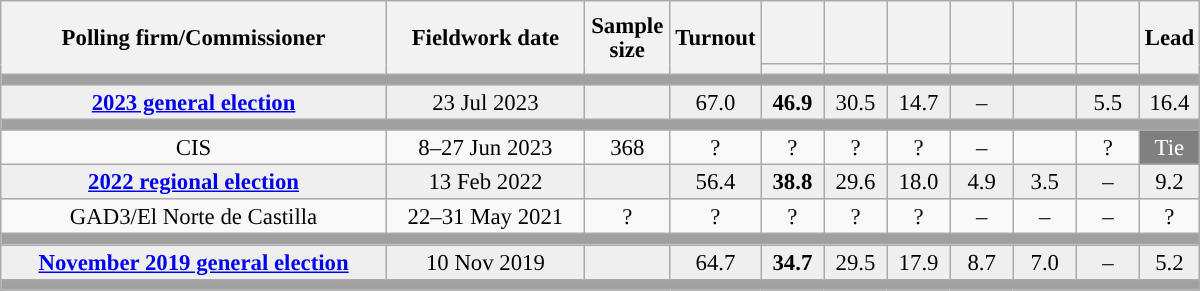<table class="wikitable collapsible collapsed" style="text-align:center; font-size:95%; line-height:16px;">
<tr style="height:42px;">
<th style="width:250px;" rowspan="2">Polling firm/Commissioner</th>
<th style="width:125px;" rowspan="2">Fieldwork date</th>
<th style="width:50px;" rowspan="2">Sample size</th>
<th style="width:45px;" rowspan="2">Turnout</th>
<th style="width:35px;"></th>
<th style="width:35px;"></th>
<th style="width:35px;"></th>
<th style="width:35px;"></th>
<th style="width:35px;"></th>
<th style="width:35px;"></th>
<th style="width:30px;" rowspan="2">Lead</th>
</tr>
<tr>
<th style="color:inherit;background:"></th>
<th style="color:inherit;background:"></th>
<th style="color:inherit;background:"></th>
<th style="color:inherit;background:"></th>
<th style="color:inherit;background:"></th>
<th style="color:inherit;background:"></th>
</tr>
<tr>
<td colspan="11" style="background:#A0A0A0"></td>
</tr>
<tr style="background:#EFEFEF;">
<td><strong><a href='#'>2023 general election</a></strong></td>
<td>23 Jul 2023</td>
<td></td>
<td>67.0</td>
<td><strong>46.9</strong><br></td>
<td>30.5<br></td>
<td>14.7<br></td>
<td>–</td>
<td></td>
<td>5.5<br></td>
<td style="background:">16.4</td>
</tr>
<tr>
<td colspan="11" style="background:#A0A0A0"></td>
</tr>
<tr>
<td>CIS</td>
<td>8–27 Jun 2023</td>
<td>368</td>
<td>?</td>
<td>?<br></td>
<td>?<br></td>
<td>?<br></td>
<td>–</td>
<td></td>
<td>?<br></td>
<td style="background:gray; color:white;">Tie</td>
</tr>
<tr style="background:#EFEFEF;">
<td><strong><a href='#'>2022 regional election</a></strong></td>
<td>13 Feb 2022</td>
<td></td>
<td>56.4</td>
<td><strong>38.8</strong><br></td>
<td>29.6<br></td>
<td>18.0<br></td>
<td>4.9<br></td>
<td>3.5<br></td>
<td>–</td>
<td style="background:">9.2</td>
</tr>
<tr>
<td>GAD3/El Norte de Castilla</td>
<td>22–31 May 2021</td>
<td>?</td>
<td>?</td>
<td>?<br></td>
<td>?<br></td>
<td>?<br></td>
<td>–</td>
<td>–</td>
<td>–</td>
<td style="background:">?</td>
</tr>
<tr>
<td colspan="11" style="background:#A0A0A0"></td>
</tr>
<tr style="background:#EFEFEF;">
<td><strong><a href='#'>November 2019 general election</a></strong></td>
<td>10 Nov 2019</td>
<td></td>
<td>64.7</td>
<td><strong>34.7</strong><br></td>
<td>29.5<br></td>
<td>17.9<br></td>
<td>8.7<br></td>
<td>7.0<br></td>
<td>–</td>
<td style="background:">5.2</td>
</tr>
<tr>
<td colspan="11" style="background:#A0A0A0"></td>
</tr>
</table>
